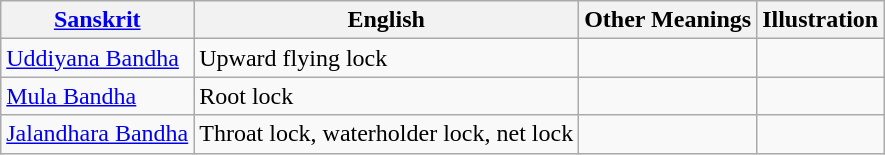<table class="wikitable">
<tr>
<th><a href='#'>Sanskrit</a></th>
<th>English</th>
<th>Other Meanings</th>
<th>Illustration</th>
</tr>
<tr>
<td><a href='#'>Uddiyana Bandha</a></td>
<td>Upward flying lock</td>
<td></td>
<td></td>
</tr>
<tr>
<td><a href='#'>Mula Bandha</a></td>
<td>Root lock</td>
<td></td>
<td></td>
</tr>
<tr>
<td><a href='#'>Jalandhara Bandha</a></td>
<td>Throat lock, waterholder lock, net lock</td>
<td></td>
<td></td>
</tr>
</table>
